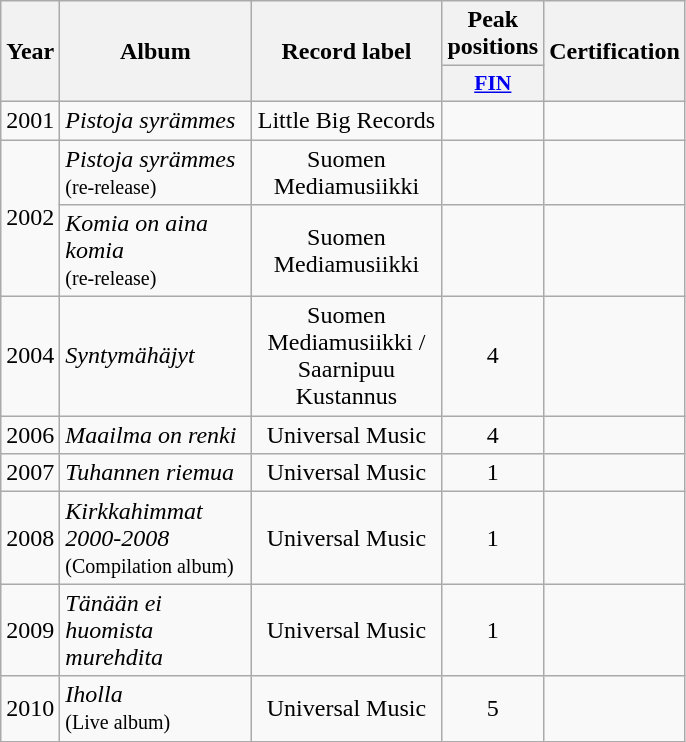<table class="wikitable">
<tr>
<th align="center" rowspan="2" width="10">Year</th>
<th align="center" rowspan="2" width="120">Album</th>
<th align="center" rowspan="2" width="120">Record label</th>
<th align="center" colspan="1" width="20">Peak positions</th>
<th align="center" rowspan="2" width="70">Certification</th>
</tr>
<tr>
<th scope="col" style="width:3em;font-size:90%;"><a href='#'>FIN</a><br></th>
</tr>
<tr>
<td style="text-align:center;">2001</td>
<td><em>Pistoja syrämmes</em></td>
<td style="text-align:center;">Little Big Records</td>
<td style="text-align:center;"></td>
<td style="text-align:center;"></td>
</tr>
<tr>
<td style="text-align:center;" rowspan=2>2002</td>
<td><em>Pistoja syrämmes</em> <small>(re-release)</small></td>
<td style="text-align:center;">Suomen Mediamusiikki</td>
<td style="text-align:center;"></td>
<td style="text-align:center;"></td>
</tr>
<tr>
<td><em>Komia on aina komia</em> <br><small>(re-release)</small></td>
<td style="text-align:center;">Suomen Mediamusiikki</td>
<td style="text-align:center;"></td>
<td style="text-align:center;"></td>
</tr>
<tr>
<td style="text-align:center;">2004</td>
<td><em>Syntymähäjyt</em></td>
<td style="text-align:center;">Suomen Mediamusiikki  /<br> Saarnipuu Kustannus</td>
<td style="text-align:center;">4</td>
<td style="text-align:center;"></td>
</tr>
<tr>
<td style="text-align:center;">2006</td>
<td><em>Maailma on renki</em></td>
<td style="text-align:center;">Universal Music</td>
<td style="text-align:center;">4</td>
<td style="text-align:center;"></td>
</tr>
<tr>
<td style="text-align:center;">2007</td>
<td><em>Tuhannen riemua</em></td>
<td style="text-align:center;">Universal Music</td>
<td style="text-align:center;">1</td>
<td style="text-align:center;"></td>
</tr>
<tr>
<td style="text-align:center;">2008</td>
<td><em>Kirkkahimmat 2000-2008 </em> <br><small>(Compilation album)</small></td>
<td style="text-align:center;">Universal Music</td>
<td style="text-align:center;">1</td>
<td style="text-align:center;"></td>
</tr>
<tr>
<td style="text-align:center;">2009</td>
<td><em>Tänään ei huomista murehdita</em></td>
<td style="text-align:center;">Universal Music</td>
<td style="text-align:center;">1</td>
<td style="text-align:center;"></td>
</tr>
<tr>
<td style="text-align:center;">2010</td>
<td><em>Iholla</em> <br><small>(Live album)</small></td>
<td style="text-align:center;">Universal Music</td>
<td style="text-align:center;">5</td>
<td style="text-align:center;"></td>
</tr>
</table>
